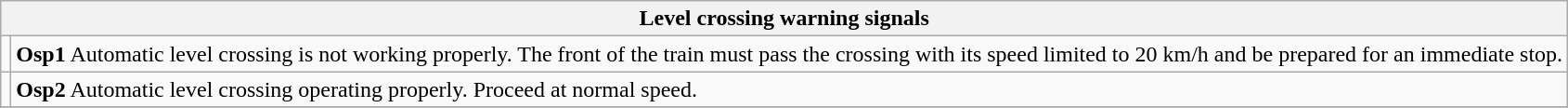<table class="wikitable">
<tr>
<th colspan="2">Level crossing warning signals</th>
</tr>
<tr -->
<td></td>
<td><strong>Osp1</strong> Automatic level crossing is not working properly. The front of the train must pass the crossing with its speed limited to 20 km/h and be prepared for an immediate stop.</td>
</tr>
<tr -->
<td></td>
<td><strong>Osp2</strong> Automatic level crossing operating properly. Proceed at normal speed.</td>
</tr>
<tr -->
</tr>
</table>
